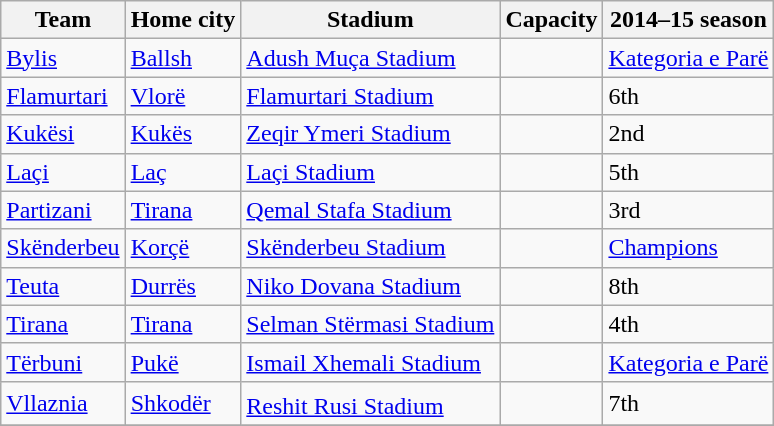<table class="wikitable sortable">
<tr>
<th>Team</th>
<th>Home city</th>
<th>Stadium</th>
<th>Capacity</th>
<th>2014–15 season</th>
</tr>
<tr>
<td><a href='#'>Bylis</a></td>
<td><a href='#'>Ballsh</a></td>
<td><a href='#'>Adush Muça Stadium</a></td>
<td style="text-align:center;"></td>
<td><a href='#'>Kategoria e Parë</a></td>
</tr>
<tr>
<td><a href='#'>Flamurtari</a></td>
<td><a href='#'>Vlorë</a></td>
<td><a href='#'>Flamurtari Stadium</a></td>
<td style="text-align:center;"></td>
<td>6th</td>
</tr>
<tr>
<td><a href='#'>Kukësi</a></td>
<td><a href='#'>Kukës</a></td>
<td><a href='#'>Zeqir Ymeri Stadium</a></td>
<td style="text-align:center;"></td>
<td>2nd</td>
</tr>
<tr>
<td><a href='#'>Laçi</a></td>
<td><a href='#'>Laç</a></td>
<td><a href='#'>Laçi Stadium</a></td>
<td style="text-align:center;"></td>
<td>5th</td>
</tr>
<tr>
<td><a href='#'>Partizani</a></td>
<td><a href='#'>Tirana</a></td>
<td><a href='#'>Qemal Stafa Stadium</a></td>
<td style="text-align:center;"></td>
<td>3rd</td>
</tr>
<tr>
<td><a href='#'>Skënderbeu</a></td>
<td><a href='#'>Korçë</a></td>
<td><a href='#'>Skënderbeu Stadium</a></td>
<td style="text-align:center;"></td>
<td><a href='#'>Champions</a></td>
</tr>
<tr>
<td><a href='#'>Teuta</a></td>
<td><a href='#'>Durrës</a></td>
<td><a href='#'>Niko Dovana Stadium</a></td>
<td style="text-align:center;"></td>
<td>8th</td>
</tr>
<tr>
<td><a href='#'>Tirana</a></td>
<td><a href='#'>Tirana</a></td>
<td><a href='#'>Selman Stërmasi Stadium</a></td>
<td style="text-align:center;"></td>
<td>4th</td>
</tr>
<tr>
<td><a href='#'>Tërbuni</a></td>
<td><a href='#'>Pukë</a></td>
<td><a href='#'>Ismail Xhemali Stadium</a></td>
<td style="text-align:center;"></td>
<td><a href='#'>Kategoria e Parë</a></td>
</tr>
<tr>
<td><a href='#'>Vllaznia</a></td>
<td><a href='#'>Shkodër</a></td>
<td><a href='#'>Reshit Rusi Stadium</a><sup></sup></td>
<td style="text-align:center;"></td>
<td>7th</td>
</tr>
<tr>
</tr>
</table>
